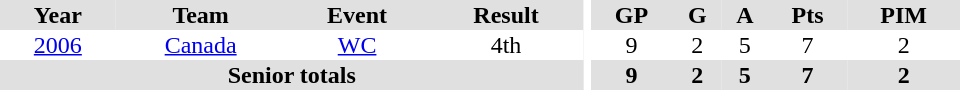<table border="0" cellpadding="1" cellspacing="0" ID="Table3" style="text-align:center; width:40em">
<tr ALIGN="center" bgcolor="#e0e0e0">
<th>Year</th>
<th>Team</th>
<th>Event</th>
<th>Result</th>
<th rowspan="99" bgcolor="#ffffff"></th>
<th>GP</th>
<th>G</th>
<th>A</th>
<th>Pts</th>
<th>PIM</th>
</tr>
<tr>
<td><a href='#'>2006</a></td>
<td><a href='#'>Canada</a></td>
<td><a href='#'>WC</a></td>
<td>4th</td>
<td>9</td>
<td>2</td>
<td>5</td>
<td>7</td>
<td>2</td>
</tr>
<tr bgcolor="#e0e0e0">
<th colspan=4>Senior totals</th>
<th>9</th>
<th>2</th>
<th>5</th>
<th>7</th>
<th>2</th>
</tr>
</table>
